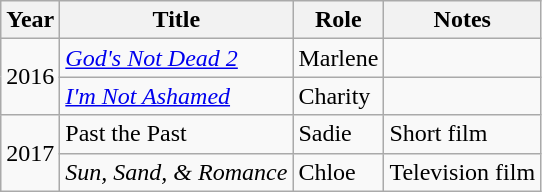<table class="wikitable sortable">
<tr>
<th>Year</th>
<th>Title</th>
<th>Role</th>
<th class="unsortable">Notes</th>
</tr>
<tr>
<td rowspan="2">2016</td>
<td><em><a href='#'>God's Not Dead 2</a></em></td>
<td>Marlene</td>
<td></td>
</tr>
<tr>
<td><em><a href='#'>I'm Not Ashamed</a></em></td>
<td>Charity</td>
<td></td>
</tr>
<tr>
<td rowspan="2">2017</td>
<td>Past the Past</td>
<td>Sadie</td>
<td>Short film</td>
</tr>
<tr>
<td><em>Sun, Sand, & Romance</em></td>
<td>Chloe</td>
<td>Television film</td>
</tr>
</table>
